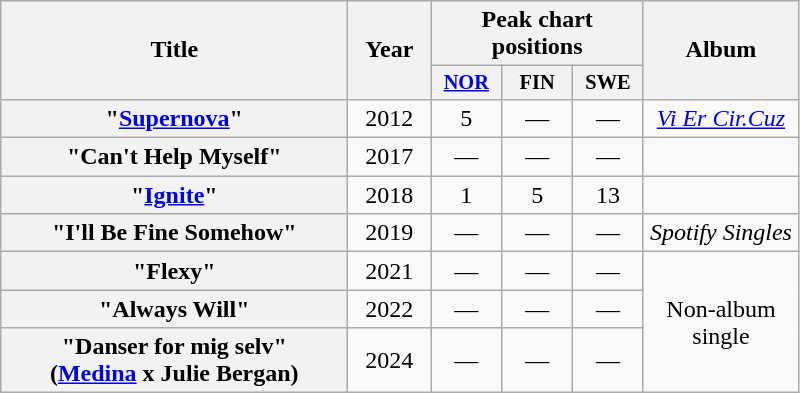<table class="wikitable plainrowheaders" style="text-align:center;" border="1">
<tr>
<th scope="col" rowspan="2" style="width:14em;">Title</th>
<th scope="col" rowspan="2" style="width:3em;">Year</th>
<th scope="col" colspan="3">Peak chart positions</th>
<th scope="col" rowspan="2" style="width:6em;">Album</th>
</tr>
<tr>
<th scope="col" style="width:3em;font-size:85%;"><a href='#'>NOR</a><br></th>
<th scope="col" style="width:3em;font-size:85%;">FIN</th>
<th scope="col" style="width:3em;font-size:85%;">SWE</th>
</tr>
<tr>
<th scope="row">"<a href='#'>Supernova</a>" <br></th>
<td>2012</td>
<td>5</td>
<td>—</td>
<td>—</td>
<td><em><a href='#'>Vi Er Cir.Cuz</a></em></td>
</tr>
<tr>
<th scope="row">"Can't Help Myself" <br></th>
<td>2017</td>
<td>—</td>
<td>—</td>
<td>—</td>
<td></td>
</tr>
<tr>
<th scope="row">"<a href='#'>Ignite</a>" <br></th>
<td>2018</td>
<td>1</td>
<td>5</td>
<td>13</td>
<td></td>
</tr>
<tr>
<th scope="row">"I'll Be Fine Somehow" <br></th>
<td>2019</td>
<td>—</td>
<td>—</td>
<td>—</td>
<td><em>Spotify Singles</em></td>
</tr>
<tr>
<th scope="row">"Flexy" <br></th>
<td>2021</td>
<td>—</td>
<td>—</td>
<td>—</td>
<td rowspan="3">Non-album single</td>
</tr>
<tr>
<th scope="row">"Always Will" <br></th>
<td>2022</td>
<td>—</td>
<td>—</td>
<td>—</td>
</tr>
<tr>
<th scope="row">"Danser for mig selv"<br>(<a href='#'>Medina</a> x Julie Bergan)</th>
<td>2024</td>
<td>—</td>
<td>—</td>
<td>—</td>
</tr>
</table>
